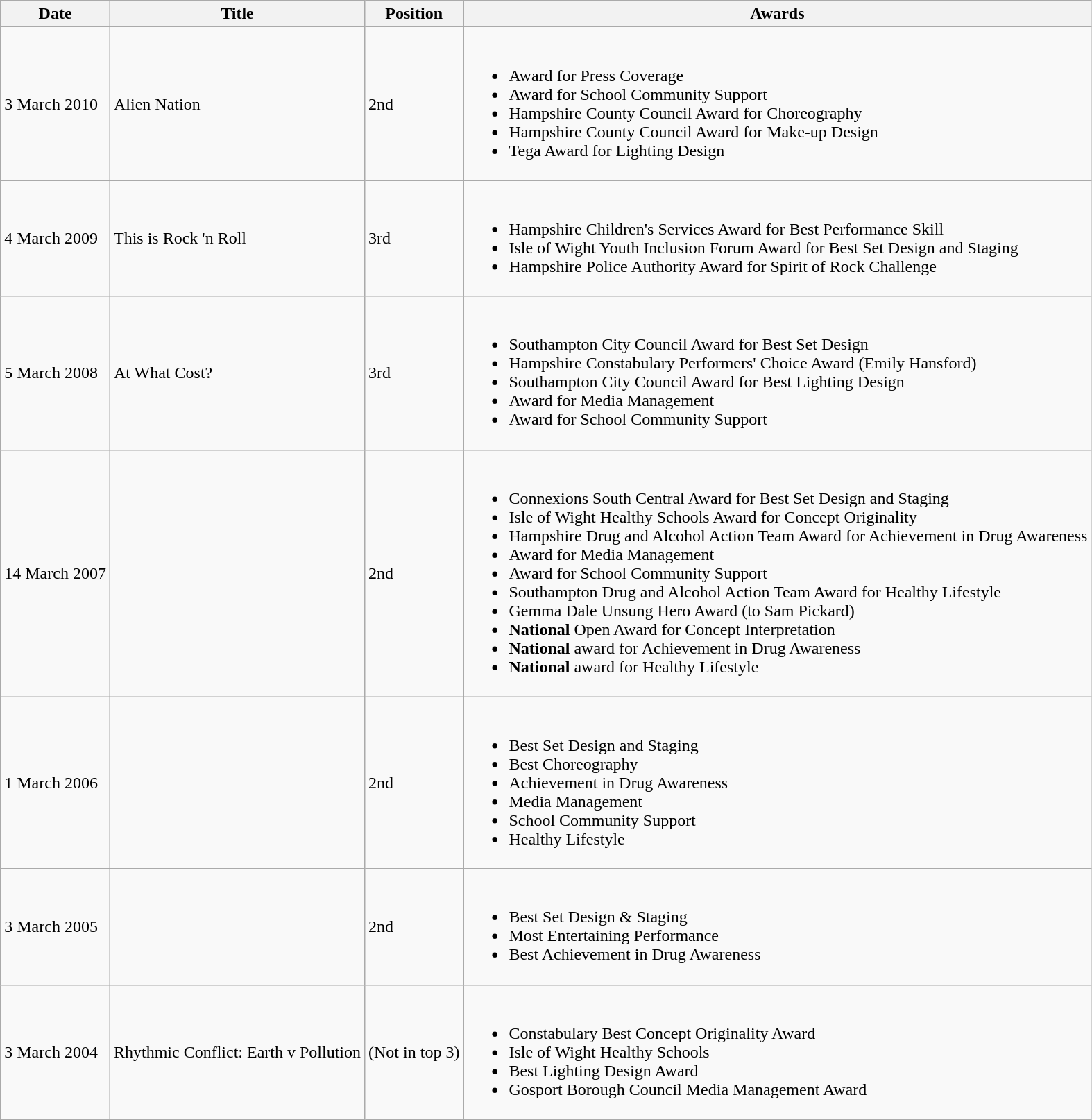<table class="wikitable" border="1">
<tr>
<th>Date</th>
<th>Title</th>
<th>Position</th>
<th>Awards</th>
</tr>
<tr>
<td>3 March 2010</td>
<td>Alien Nation</td>
<td>2nd</td>
<td><br><ul><li>Award for Press Coverage</li><li>Award for School Community Support</li><li>Hampshire County Council Award for Choreography</li><li>Hampshire County Council Award for Make-up Design</li><li>Tega Award for Lighting Design</li></ul></td>
</tr>
<tr>
<td>4 March 2009</td>
<td>This is Rock 'n Roll</td>
<td>3rd</td>
<td><br><ul><li>Hampshire Children's Services Award for Best Performance Skill</li><li>Isle of Wight Youth Inclusion Forum Award for Best Set Design and Staging</li><li>Hampshire Police Authority Award for Spirit of Rock Challenge</li></ul></td>
</tr>
<tr>
<td>5 March 2008</td>
<td>At What Cost?</td>
<td>3rd</td>
<td><br><ul><li>Southampton City Council Award for Best Set Design</li><li>Hampshire Constabulary Performers' Choice Award (Emily Hansford)</li><li>Southampton City Council Award for Best Lighting Design</li><li>Award for Media Management</li><li>Award for School Community Support</li></ul></td>
</tr>
<tr>
<td>14 March 2007</td>
<td></td>
<td>2nd</td>
<td><br><ul><li>Connexions South Central Award for Best Set Design and Staging</li><li>Isle of Wight Healthy Schools Award for Concept Originality</li><li>Hampshire Drug and Alcohol Action Team Award for Achievement in Drug Awareness</li><li>Award for Media Management</li><li>Award for School Community Support</li><li>Southampton Drug and Alcohol Action Team Award for Healthy Lifestyle</li><li>Gemma Dale Unsung Hero Award (to Sam Pickard)</li><li><strong>National</strong> Open Award for Concept Interpretation</li><li><strong>National</strong> award for Achievement in Drug Awareness</li><li><strong>National</strong> award for Healthy Lifestyle</li></ul></td>
</tr>
<tr>
<td>1 March 2006</td>
<td></td>
<td>2nd</td>
<td><br><ul><li>Best Set Design and Staging</li><li>Best Choreography</li><li>Achievement in Drug Awareness</li><li>Media Management</li><li>School Community Support</li><li>Healthy Lifestyle</li></ul></td>
</tr>
<tr>
<td>3 March 2005</td>
<td></td>
<td>2nd</td>
<td><br><ul><li>Best Set Design & Staging</li><li>Most Entertaining Performance</li><li>Best Achievement in Drug Awareness</li></ul></td>
</tr>
<tr>
<td>3 March 2004</td>
<td>Rhythmic Conflict: Earth v Pollution</td>
<td>(Not in top 3)</td>
<td><br><ul><li>Constabulary Best Concept Originality Award</li><li>Isle of Wight Healthy Schools</li><li>Best Lighting Design  Award</li><li>Gosport Borough Council Media Management Award</li></ul></td>
</tr>
</table>
